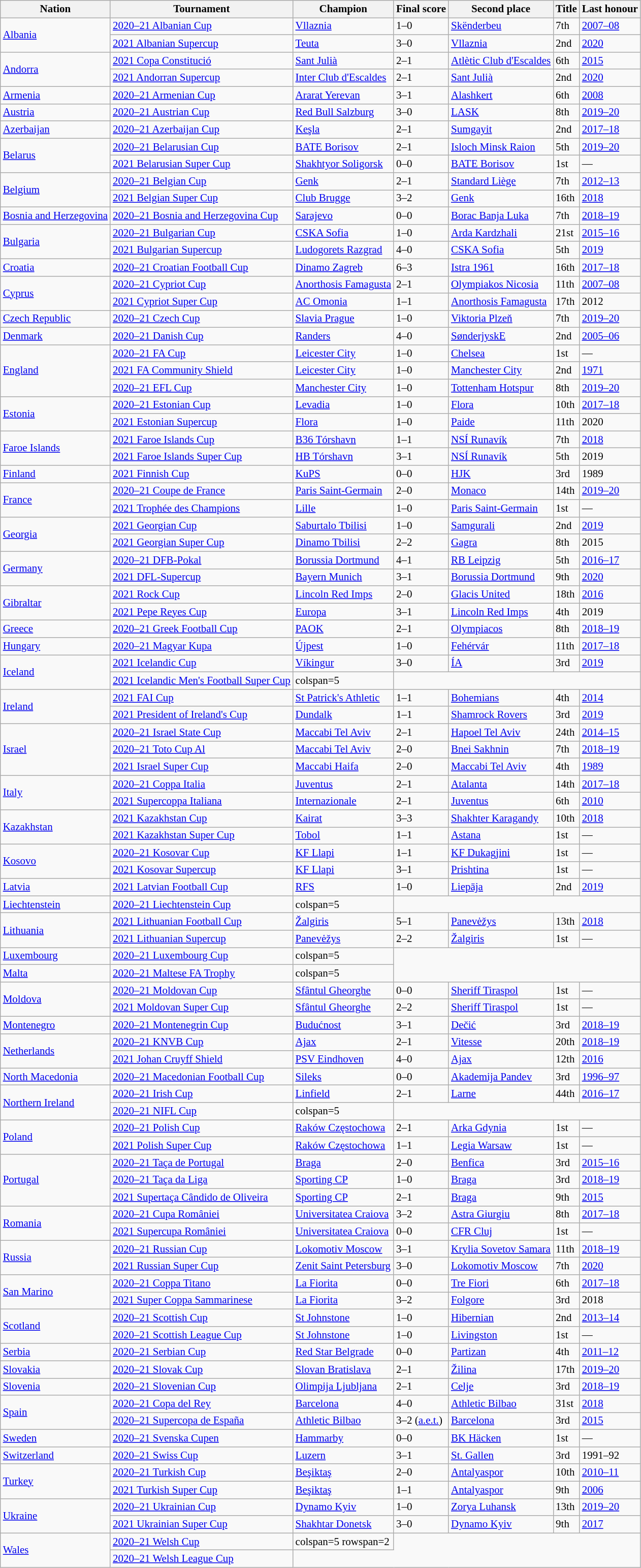<table class=wikitable style="font-size:14px">
<tr>
<th>Nation</th>
<th>Tournament</th>
<th>Champion</th>
<th>Final score</th>
<th>Second place</th>
<th data-sort-type="number">Title</th>
<th>Last honour</th>
</tr>
<tr>
<td rowspan=2> <a href='#'>Albania</a></td>
<td><a href='#'>2020–21 Albanian Cup</a></td>
<td><a href='#'>Vllaznia</a></td>
<td>1–0</td>
<td><a href='#'>Skënderbeu</a></td>
<td>7th</td>
<td><a href='#'>2007–08</a></td>
</tr>
<tr>
<td><a href='#'>2021 Albanian Supercup</a></td>
<td><a href='#'>Teuta</a></td>
<td>3–0</td>
<td><a href='#'>Vllaznia</a></td>
<td>2nd</td>
<td><a href='#'>2020</a></td>
</tr>
<tr>
<td rowspan=2> <a href='#'>Andorra</a></td>
<td><a href='#'>2021 Copa Constitució</a></td>
<td><a href='#'>Sant Julià</a></td>
<td>2–1</td>
<td><a href='#'>Atlètic Club d'Escaldes</a></td>
<td>6th</td>
<td><a href='#'>2015</a></td>
</tr>
<tr>
<td><a href='#'>2021 Andorran Supercup</a></td>
<td><a href='#'>Inter Club d'Escaldes</a></td>
<td>2–1</td>
<td><a href='#'>Sant Julià</a></td>
<td>2nd</td>
<td><a href='#'>2020</a></td>
</tr>
<tr>
<td> <a href='#'>Armenia</a></td>
<td><a href='#'>2020–21 Armenian Cup</a></td>
<td><a href='#'>Ararat Yerevan</a></td>
<td>3–1</td>
<td><a href='#'>Alashkert</a></td>
<td>6th</td>
<td><a href='#'>2008</a></td>
</tr>
<tr>
<td> <a href='#'>Austria</a></td>
<td><a href='#'>2020–21 Austrian Cup</a></td>
<td><a href='#'>Red Bull Salzburg</a></td>
<td>3–0</td>
<td><a href='#'>LASK</a></td>
<td>8th</td>
<td><a href='#'>2019–20</a></td>
</tr>
<tr>
<td> <a href='#'>Azerbaijan</a></td>
<td><a href='#'>2020–21 Azerbaijan Cup</a></td>
<td><a href='#'>Keşla</a></td>
<td>2–1</td>
<td><a href='#'>Sumgayit</a></td>
<td>2nd</td>
<td><a href='#'>2017–18</a></td>
</tr>
<tr>
<td rowspan=2> <a href='#'>Belarus</a></td>
<td><a href='#'>2020–21 Belarusian Cup</a></td>
<td><a href='#'>BATE Borisov</a></td>
<td>2–1</td>
<td><a href='#'>Isloch Minsk Raion</a></td>
<td>5th</td>
<td><a href='#'>2019–20</a></td>
</tr>
<tr>
<td><a href='#'>2021 Belarusian Super Cup</a></td>
<td><a href='#'>Shakhtyor Soligorsk</a></td>
<td>0–0 </td>
<td><a href='#'>BATE Borisov</a></td>
<td>1st</td>
<td>—</td>
</tr>
<tr>
<td rowspan=2> <a href='#'>Belgium</a></td>
<td><a href='#'>2020–21 Belgian Cup</a></td>
<td><a href='#'>Genk</a></td>
<td>2–1</td>
<td><a href='#'>Standard Liège</a></td>
<td>7th</td>
<td><a href='#'>2012–13</a></td>
</tr>
<tr>
<td><a href='#'>2021 Belgian Super Cup</a></td>
<td><a href='#'>Club Brugge</a></td>
<td>3–2</td>
<td><a href='#'>Genk</a></td>
<td>16th</td>
<td><a href='#'>2018</a></td>
</tr>
<tr>
<td> <a href='#'>Bosnia and Herzegovina</a></td>
<td><a href='#'>2020–21 Bosnia and Herzegovina Cup</a></td>
<td><a href='#'>Sarajevo</a></td>
<td>0–0 </td>
<td><a href='#'>Borac Banja Luka</a></td>
<td>7th</td>
<td><a href='#'>2018–19</a></td>
</tr>
<tr>
<td rowspan=2> <a href='#'>Bulgaria</a></td>
<td><a href='#'>2020–21 Bulgarian Cup</a></td>
<td><a href='#'>CSKA Sofia</a></td>
<td>1–0</td>
<td><a href='#'>Arda Kardzhali</a></td>
<td>21st</td>
<td><a href='#'>2015–16</a></td>
</tr>
<tr>
<td><a href='#'>2021 Bulgarian Supercup</a></td>
<td><a href='#'>Ludogorets Razgrad</a></td>
<td>4–0</td>
<td><a href='#'>CSKA Sofia</a></td>
<td>5th</td>
<td><a href='#'>2019</a></td>
</tr>
<tr>
<td> <a href='#'>Croatia</a></td>
<td><a href='#'>2020–21 Croatian Football Cup</a></td>
<td><a href='#'>Dinamo Zagreb</a></td>
<td>6–3</td>
<td><a href='#'>Istra 1961</a></td>
<td>16th</td>
<td><a href='#'>2017–18</a></td>
</tr>
<tr>
<td rowspan=2> <a href='#'>Cyprus</a></td>
<td><a href='#'>2020–21 Cypriot Cup</a></td>
<td><a href='#'>Anorthosis Famagusta</a></td>
<td>2–1</td>
<td><a href='#'>Olympiakos Nicosia</a></td>
<td>11th</td>
<td><a href='#'>2007–08</a></td>
</tr>
<tr>
<td><a href='#'>2021 Cypriot Super Cup</a></td>
<td><a href='#'>AC Omonia</a></td>
<td>1–1 </td>
<td><a href='#'>Anorthosis Famagusta</a></td>
<td>17th</td>
<td>2012</td>
</tr>
<tr>
<td> <a href='#'>Czech Republic</a></td>
<td><a href='#'>2020–21 Czech Cup</a></td>
<td><a href='#'>Slavia Prague</a></td>
<td>1–0</td>
<td><a href='#'>Viktoria Plzeň</a></td>
<td>7th</td>
<td><a href='#'>2019–20</a></td>
</tr>
<tr>
<td> <a href='#'>Denmark</a></td>
<td><a href='#'>2020–21 Danish Cup</a></td>
<td><a href='#'>Randers</a></td>
<td>4–0</td>
<td><a href='#'>SønderjyskE</a></td>
<td>2nd</td>
<td><a href='#'>2005–06</a></td>
</tr>
<tr>
<td rowspan=3> <a href='#'>England</a></td>
<td><a href='#'>2020–21 FA Cup</a></td>
<td><a href='#'>Leicester City</a></td>
<td>1–0</td>
<td><a href='#'>Chelsea</a></td>
<td>1st</td>
<td>—</td>
</tr>
<tr>
<td><a href='#'>2021 FA Community Shield</a></td>
<td><a href='#'>Leicester City</a></td>
<td>1–0</td>
<td><a href='#'>Manchester City</a></td>
<td>2nd</td>
<td><a href='#'>1971</a></td>
</tr>
<tr>
<td><a href='#'>2020–21 EFL Cup</a></td>
<td><a href='#'>Manchester City</a></td>
<td>1–0</td>
<td><a href='#'>Tottenham Hotspur</a></td>
<td>8th</td>
<td><a href='#'>2019–20</a></td>
</tr>
<tr>
<td rowspan=2> <a href='#'>Estonia</a></td>
<td><a href='#'>2020–21 Estonian Cup</a></td>
<td><a href='#'>Levadia</a></td>
<td>1–0</td>
<td><a href='#'>Flora</a></td>
<td>10th</td>
<td><a href='#'>2017–18</a></td>
</tr>
<tr>
<td><a href='#'>2021 Estonian Supercup</a></td>
<td><a href='#'>Flora</a></td>
<td>1–0</td>
<td><a href='#'>Paide</a></td>
<td>11th</td>
<td>2020</td>
</tr>
<tr>
<td rowspan=2> <a href='#'>Faroe Islands</a></td>
<td><a href='#'>2021 Faroe Islands Cup</a></td>
<td><a href='#'>B36 Tórshavn</a></td>
<td>1–1 </td>
<td><a href='#'>NSÍ Runavík</a></td>
<td>7th</td>
<td><a href='#'>2018</a></td>
</tr>
<tr>
<td><a href='#'>2021 Faroe Islands Super Cup</a></td>
<td><a href='#'>HB Tórshavn</a></td>
<td>3–1</td>
<td><a href='#'>NSÍ Runavík</a></td>
<td>5th</td>
<td>2019</td>
</tr>
<tr>
<td> <a href='#'>Finland</a></td>
<td><a href='#'>2021 Finnish Cup</a></td>
<td><a href='#'>KuPS</a></td>
<td>0–0 </td>
<td><a href='#'>HJK</a></td>
<td>3rd</td>
<td>1989</td>
</tr>
<tr>
<td rowspan="2"> <a href='#'>France</a></td>
<td><a href='#'>2020–21 Coupe de France</a></td>
<td><a href='#'>Paris Saint-Germain</a></td>
<td>2–0</td>
<td><a href='#'>Monaco</a></td>
<td>14th</td>
<td><a href='#'>2019–20</a></td>
</tr>
<tr>
<td><a href='#'>2021 Trophée des Champions</a></td>
<td><a href='#'>Lille</a></td>
<td>1–0</td>
<td><a href='#'>Paris Saint-Germain</a></td>
<td>1st</td>
<td>—</td>
</tr>
<tr>
<td rowspan=2> <a href='#'>Georgia</a></td>
<td><a href='#'>2021 Georgian Cup</a></td>
<td><a href='#'>Saburtalo Tbilisi</a></td>
<td>1–0</td>
<td><a href='#'>Samgurali</a></td>
<td>2nd</td>
<td><a href='#'>2019</a></td>
</tr>
<tr>
<td><a href='#'>2021 Georgian Super Cup</a></td>
<td><a href='#'>Dinamo Tbilisi</a></td>
<td>2–2 </td>
<td><a href='#'>Gagra</a></td>
<td>8th</td>
<td>2015</td>
</tr>
<tr>
<td rowspan=2> <a href='#'>Germany</a></td>
<td><a href='#'>2020–21 DFB-Pokal</a></td>
<td><a href='#'>Borussia Dortmund</a></td>
<td>4–1</td>
<td><a href='#'>RB Leipzig</a></td>
<td>5th</td>
<td><a href='#'>2016–17</a></td>
</tr>
<tr>
<td><a href='#'>2021 DFL-Supercup</a></td>
<td><a href='#'>Bayern Munich</a></td>
<td>3–1</td>
<td><a href='#'>Borussia Dortmund</a></td>
<td>9th</td>
<td><a href='#'>2020</a></td>
</tr>
<tr>
<td rowspan=2> <a href='#'>Gibraltar</a></td>
<td><a href='#'>2021 Rock Cup</a></td>
<td><a href='#'>Lincoln Red Imps</a></td>
<td>2–0</td>
<td><a href='#'>Glacis United</a></td>
<td>18th</td>
<td><a href='#'>2016</a></td>
</tr>
<tr>
<td><a href='#'>2021 Pepe Reyes Cup</a></td>
<td><a href='#'>Europa</a></td>
<td>3–1</td>
<td><a href='#'>Lincoln Red Imps</a></td>
<td>4th</td>
<td>2019</td>
</tr>
<tr>
<td> <a href='#'>Greece</a></td>
<td><a href='#'>2020–21 Greek Football Cup</a></td>
<td><a href='#'>PAOK</a></td>
<td>2–1</td>
<td><a href='#'>Olympiacos</a></td>
<td>8th</td>
<td><a href='#'>2018–19</a></td>
</tr>
<tr>
<td> <a href='#'>Hungary</a></td>
<td><a href='#'>2020–21 Magyar Kupa</a></td>
<td><a href='#'>Újpest</a></td>
<td>1–0 </td>
<td><a href='#'>Fehérvár</a></td>
<td>11th</td>
<td><a href='#'>2017–18</a></td>
</tr>
<tr>
<td rowspan=2> <a href='#'>Iceland</a></td>
<td><a href='#'>2021 Icelandic Cup</a></td>
<td><a href='#'>Víkingur</a></td>
<td>3–0</td>
<td><a href='#'>ÍA</a></td>
<td>3rd</td>
<td><a href='#'>2019</a></td>
</tr>
<tr>
<td><a href='#'>2021 Icelandic Men's Football Super Cup</a></td>
<td>colspan=5 </td>
</tr>
<tr>
<td rowspan=2> <a href='#'>Ireland</a></td>
<td><a href='#'>2021 FAI Cup</a></td>
<td><a href='#'>St Patrick's Athletic</a></td>
<td>1–1 </td>
<td><a href='#'>Bohemians</a></td>
<td>4th</td>
<td><a href='#'>2014</a></td>
</tr>
<tr>
<td><a href='#'>2021 President of Ireland's Cup</a></td>
<td><a href='#'>Dundalk</a></td>
<td>1–1 </td>
<td><a href='#'>Shamrock Rovers</a></td>
<td>3rd</td>
<td><a href='#'>2019</a></td>
</tr>
<tr>
<td rowspan=3> <a href='#'>Israel</a></td>
<td><a href='#'>2020–21 Israel State Cup</a></td>
<td><a href='#'>Maccabi Tel Aviv</a></td>
<td>2–1</td>
<td><a href='#'>Hapoel Tel Aviv</a></td>
<td>24th</td>
<td><a href='#'>2014–15</a></td>
</tr>
<tr>
<td><a href='#'>2020–21 Toto Cup Al</a></td>
<td><a href='#'>Maccabi Tel Aviv</a></td>
<td>2–0</td>
<td><a href='#'>Bnei Sakhnin</a></td>
<td>7th</td>
<td><a href='#'>2018–19</a></td>
</tr>
<tr>
<td><a href='#'>2021 Israel Super Cup</a></td>
<td><a href='#'>Maccabi Haifa</a></td>
<td>2–0</td>
<td><a href='#'>Maccabi Tel Aviv</a></td>
<td>4th</td>
<td><a href='#'>1989</a></td>
</tr>
<tr>
<td rowspan=2> <a href='#'>Italy</a></td>
<td><a href='#'>2020–21 Coppa Italia</a></td>
<td><a href='#'>Juventus</a></td>
<td>2–1</td>
<td><a href='#'>Atalanta</a></td>
<td>14th</td>
<td><a href='#'>2017–18</a></td>
</tr>
<tr>
<td><a href='#'>2021 Supercoppa Italiana</a></td>
<td><a href='#'>Internazionale</a></td>
<td>2–1</td>
<td><a href='#'>Juventus</a></td>
<td>6th</td>
<td><a href='#'>2010</a></td>
</tr>
<tr>
<td rowspan=2> <a href='#'>Kazakhstan</a></td>
<td><a href='#'>2021 Kazakhstan Cup</a></td>
<td><a href='#'>Kairat</a></td>
<td>3–3 </td>
<td><a href='#'>Shakhter Karagandy</a></td>
<td>10th</td>
<td><a href='#'>2018</a></td>
</tr>
<tr>
<td><a href='#'>2021 Kazakhstan Super Cup</a></td>
<td><a href='#'>Tobol</a></td>
<td>1–1 </td>
<td><a href='#'>Astana</a></td>
<td>1st</td>
<td>—</td>
</tr>
<tr>
<td rowspan=2> <a href='#'>Kosovo</a></td>
<td><a href='#'>2020–21 Kosovar Cup</a></td>
<td><a href='#'>KF Llapi</a></td>
<td>1–1  </td>
<td><a href='#'>KF Dukagjini</a></td>
<td>1st</td>
<td>—</td>
</tr>
<tr>
<td><a href='#'>2021 Kosovar Supercup</a></td>
<td><a href='#'>KF Llapi</a></td>
<td>3–1 </td>
<td><a href='#'>Prishtina</a></td>
<td>1st</td>
<td>—</td>
</tr>
<tr>
<td> <a href='#'>Latvia</a></td>
<td><a href='#'>2021 Latvian Football Cup</a></td>
<td><a href='#'>RFS</a></td>
<td>1–0</td>
<td><a href='#'>Liepāja</a></td>
<td>2nd</td>
<td><a href='#'>2019</a></td>
</tr>
<tr>
<td> <a href='#'>Liechtenstein</a></td>
<td><a href='#'>2020–21 Liechtenstein Cup</a></td>
<td>colspan=5 </td>
</tr>
<tr>
<td rowspan=2> <a href='#'>Lithuania</a></td>
<td><a href='#'>2021 Lithuanian Football Cup</a></td>
<td><a href='#'>Žalgiris</a></td>
<td>5–1</td>
<td><a href='#'>Panevėžys</a></td>
<td>13th</td>
<td><a href='#'>2018</a></td>
</tr>
<tr>
<td><a href='#'>2021 Lithuanian Supercup</a></td>
<td><a href='#'>Panevėžys</a></td>
<td>2–2 </td>
<td><a href='#'>Žalgiris</a></td>
<td>1st</td>
<td>—</td>
</tr>
<tr>
<td> <a href='#'>Luxembourg</a></td>
<td><a href='#'>2020–21 Luxembourg Cup</a></td>
<td>colspan=5 </td>
</tr>
<tr>
<td> <a href='#'>Malta</a></td>
<td><a href='#'>2020–21 Maltese FA Trophy</a></td>
<td>colspan=5 </td>
</tr>
<tr>
<td rowspan=2> <a href='#'>Moldova</a></td>
<td><a href='#'>2020–21 Moldovan Cup</a></td>
<td><a href='#'>Sfântul Gheorghe</a></td>
<td>0–0 </td>
<td><a href='#'>Sheriff Tiraspol</a></td>
<td>1st</td>
<td>—</td>
</tr>
<tr>
<td><a href='#'>2021 Moldovan Super Cup</a></td>
<td><a href='#'>Sfântul Gheorghe</a></td>
<td>2–2 </td>
<td><a href='#'>Sheriff Tiraspol</a></td>
<td>1st</td>
<td>—</td>
</tr>
<tr>
<td> <a href='#'>Montenegro</a></td>
<td><a href='#'>2020–21 Montenegrin Cup</a></td>
<td><a href='#'>Budućnost</a></td>
<td>3–1</td>
<td><a href='#'>Dečić</a></td>
<td>3rd</td>
<td><a href='#'>2018–19</a></td>
</tr>
<tr>
<td rowspan=2> <a href='#'>Netherlands</a></td>
<td><a href='#'>2020–21 KNVB Cup</a></td>
<td><a href='#'>Ajax</a></td>
<td>2–1</td>
<td><a href='#'>Vitesse</a></td>
<td>20th</td>
<td><a href='#'>2018–19</a></td>
</tr>
<tr>
<td><a href='#'>2021 Johan Cruyff Shield</a></td>
<td><a href='#'>PSV Eindhoven</a></td>
<td>4–0</td>
<td><a href='#'>Ajax</a></td>
<td>12th</td>
<td><a href='#'>2016</a></td>
</tr>
<tr>
<td> <a href='#'>North Macedonia</a></td>
<td><a href='#'>2020–21 Macedonian Football Cup</a></td>
<td><a href='#'>Sileks</a></td>
<td>0–0 </td>
<td><a href='#'>Akademija Pandev</a></td>
<td>3rd</td>
<td><a href='#'>1996–97</a></td>
</tr>
<tr>
<td rowspan=2> <a href='#'>Northern Ireland</a></td>
<td><a href='#'>2020–21 Irish Cup</a></td>
<td><a href='#'>Linfield</a></td>
<td>2–1</td>
<td><a href='#'>Larne</a></td>
<td>44th</td>
<td><a href='#'>2016–17</a></td>
</tr>
<tr>
<td><a href='#'>2020–21 NIFL Cup</a></td>
<td>colspan=5 </td>
</tr>
<tr>
<td rowspan=2> <a href='#'>Poland</a></td>
<td><a href='#'>2020–21 Polish Cup</a></td>
<td><a href='#'>Raków Częstochowa</a></td>
<td>2–1</td>
<td><a href='#'>Arka Gdynia</a></td>
<td>1st</td>
<td>—</td>
</tr>
<tr>
<td><a href='#'>2021 Polish Super Cup</a></td>
<td><a href='#'>Raków Częstochowa</a></td>
<td>1–1 </td>
<td><a href='#'>Legia Warsaw</a></td>
<td>1st</td>
<td>—</td>
</tr>
<tr>
<td rowspan=3> <a href='#'>Portugal</a></td>
<td><a href='#'>2020–21 Taça de Portugal</a></td>
<td><a href='#'>Braga</a></td>
<td>2–0</td>
<td><a href='#'>Benfica</a></td>
<td>3rd</td>
<td><a href='#'>2015–16</a></td>
</tr>
<tr>
<td><a href='#'>2020–21 Taça da Liga</a></td>
<td><a href='#'>Sporting CP</a></td>
<td>1–0</td>
<td><a href='#'>Braga</a></td>
<td>3rd</td>
<td><a href='#'>2018–19</a></td>
</tr>
<tr>
<td><a href='#'>2021 Supertaça Cândido de Oliveira</a></td>
<td><a href='#'>Sporting CP</a></td>
<td>2–1</td>
<td><a href='#'>Braga</a></td>
<td>9th</td>
<td><a href='#'>2015</a></td>
</tr>
<tr>
<td rowspan=2> <a href='#'>Romania</a></td>
<td><a href='#'>2020–21 Cupa României</a></td>
<td><a href='#'>Universitatea Craiova</a></td>
<td>3–2</td>
<td><a href='#'>Astra Giurgiu</a></td>
<td>8th</td>
<td><a href='#'>2017–18</a></td>
</tr>
<tr>
<td><a href='#'>2021 Supercupa României</a></td>
<td><a href='#'>Universitatea Craiova</a></td>
<td>0–0 </td>
<td><a href='#'>CFR Cluj</a></td>
<td>1st</td>
<td>—</td>
</tr>
<tr>
<td rowspan=2> <a href='#'>Russia</a></td>
<td><a href='#'>2020–21 Russian Cup</a></td>
<td><a href='#'>Lokomotiv Moscow</a></td>
<td>3–1</td>
<td><a href='#'>Krylia Sovetov Samara</a></td>
<td>11th</td>
<td><a href='#'>2018–19</a></td>
</tr>
<tr>
<td><a href='#'>2021 Russian Super Cup</a></td>
<td><a href='#'>Zenit Saint Petersburg</a></td>
<td>3–0</td>
<td><a href='#'>Lokomotiv Moscow</a></td>
<td>7th</td>
<td><a href='#'>2020</a></td>
</tr>
<tr>
<td rowspan=2> <a href='#'>San Marino</a></td>
<td><a href='#'>2020–21 Coppa Titano</a></td>
<td><a href='#'>La Fiorita</a></td>
<td>0–0 </td>
<td><a href='#'>Tre Fiori</a></td>
<td>6th</td>
<td><a href='#'>2017–18</a></td>
</tr>
<tr>
<td><a href='#'>2021 Super Coppa Sammarinese</a></td>
<td><a href='#'>La Fiorita</a></td>
<td>3–2</td>
<td><a href='#'>Folgore</a></td>
<td>3rd</td>
<td>2018</td>
</tr>
<tr>
<td rowspan=2> <a href='#'>Scotland</a></td>
<td><a href='#'>2020–21 Scottish Cup</a></td>
<td><a href='#'>St Johnstone</a></td>
<td>1–0</td>
<td><a href='#'>Hibernian</a></td>
<td>2nd</td>
<td><a href='#'>2013–14</a></td>
</tr>
<tr>
<td><a href='#'>2020–21 Scottish League Cup</a></td>
<td><a href='#'>St Johnstone</a></td>
<td>1–0</td>
<td><a href='#'>Livingston</a></td>
<td>1st</td>
<td>—</td>
</tr>
<tr>
<td> <a href='#'>Serbia</a></td>
<td><a href='#'>2020–21 Serbian Cup</a></td>
<td><a href='#'>Red Star Belgrade</a></td>
<td>0–0 </td>
<td><a href='#'>Partizan</a></td>
<td>4th</td>
<td><a href='#'>2011–12</a></td>
</tr>
<tr>
<td> <a href='#'>Slovakia</a></td>
<td><a href='#'>2020–21 Slovak Cup</a></td>
<td><a href='#'>Slovan Bratislava</a></td>
<td>2–1</td>
<td><a href='#'>Žilina</a></td>
<td>17th</td>
<td><a href='#'>2019–20</a></td>
</tr>
<tr>
<td> <a href='#'>Slovenia</a></td>
<td><a href='#'>2020–21 Slovenian Cup</a></td>
<td><a href='#'>Olimpija Ljubljana</a></td>
<td>2–1</td>
<td><a href='#'>Celje</a></td>
<td>3rd</td>
<td><a href='#'>2018–19</a></td>
</tr>
<tr>
<td rowspan=2> <a href='#'>Spain</a></td>
<td><a href='#'>2020–21 Copa del Rey</a></td>
<td><a href='#'>Barcelona</a></td>
<td>4–0</td>
<td><a href='#'>Athletic Bilbao</a></td>
<td>31st</td>
<td><a href='#'>2018</a></td>
</tr>
<tr>
<td><a href='#'>2020–21 Supercopa de España</a></td>
<td><a href='#'>Athletic Bilbao</a></td>
<td>3–2 (<a href='#'>a.e.t.</a>)</td>
<td><a href='#'>Barcelona</a></td>
<td>3rd</td>
<td><a href='#'>2015</a></td>
</tr>
<tr>
<td> <a href='#'>Sweden</a></td>
<td><a href='#'>2020–21 Svenska Cupen</a></td>
<td><a href='#'>Hammarby</a></td>
<td>0–0 </td>
<td><a href='#'>BK Häcken</a></td>
<td>1st</td>
<td>—</td>
</tr>
<tr>
<td> <a href='#'>Switzerland</a></td>
<td><a href='#'>2020–21 Swiss Cup</a></td>
<td><a href='#'>Luzern</a></td>
<td>3–1</td>
<td><a href='#'>St. Gallen</a></td>
<td>3rd</td>
<td>1991–92</td>
</tr>
<tr>
<td rowspan=2> <a href='#'>Turkey</a></td>
<td><a href='#'>2020–21 Turkish Cup</a></td>
<td><a href='#'>Beşiktaş</a></td>
<td>2–0</td>
<td><a href='#'>Antalyaspor</a></td>
<td>10th</td>
<td><a href='#'>2010–11</a></td>
</tr>
<tr>
<td><a href='#'>2021 Turkish Super Cup</a></td>
<td><a href='#'>Beşiktaş</a></td>
<td>1–1 </td>
<td><a href='#'>Antalyaspor</a></td>
<td>9th</td>
<td><a href='#'>2006</a></td>
</tr>
<tr>
<td rowspan=2> <a href='#'>Ukraine</a></td>
<td><a href='#'>2020–21 Ukrainian Cup</a></td>
<td><a href='#'>Dynamo Kyiv</a></td>
<td>1–0 </td>
<td><a href='#'>Zorya Luhansk</a></td>
<td>13th</td>
<td><a href='#'>2019–20</a></td>
</tr>
<tr>
<td><a href='#'>2021 Ukrainian Super Cup</a></td>
<td><a href='#'>Shakhtar Donetsk</a></td>
<td>3–0</td>
<td><a href='#'>Dynamo Kyiv</a></td>
<td>9th</td>
<td><a href='#'>2017</a></td>
</tr>
<tr>
<td rowspan="2"> <a href='#'>Wales</a></td>
<td><a href='#'>2020–21 Welsh Cup</a></td>
<td>colspan=5 rowspan=2 </td>
</tr>
<tr>
<td><a href='#'>2020–21 Welsh League Cup</a></td>
</tr>
</table>
